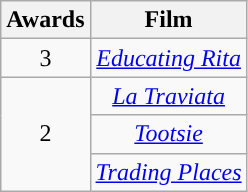<table class="wikitable" style="text-align:center;">
<tr>
<th style="background:">Awards</th>
<th style="background:">Film</th>
</tr>
<tr>
<td>3</td>
<td><em><a href='#'>Educating Rita</a></em></td>
</tr>
<tr>
<td rowspan="3">2</td>
<td><em><a href='#'>La Traviata</a></em></td>
</tr>
<tr>
<td><em><a href='#'>Tootsie</a></em></td>
</tr>
<tr>
<td><em><a href='#'>Trading Places</a></em></td>
</tr>
</table>
